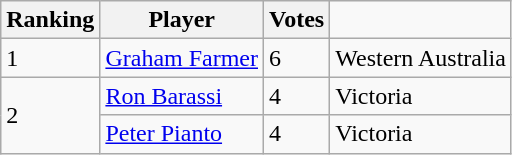<table class="wikitable">
<tr>
<th>Ranking</th>
<th>Player</th>
<th>Votes</th>
</tr>
<tr>
<td>1</td>
<td><a href='#'>Graham Farmer</a></td>
<td>6</td>
<td>Western Australia</td>
</tr>
<tr>
<td rowspan=2>2</td>
<td><a href='#'>Ron Barassi</a></td>
<td rowspan2>4</td>
<td>Victoria</td>
</tr>
<tr>
<td><a href='#'>Peter Pianto</a></td>
<td>4</td>
<td>Victoria</td>
</tr>
</table>
